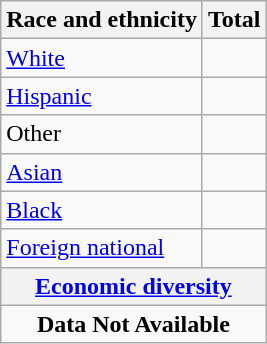<table class="wikitable floatright sortable collapsible"; text-align:right; font-size:80%;">
<tr>
<th>Race and ethnicity</th>
<th colspan="2" data-sort-type=number>Total</th>
</tr>
<tr>
<td><a href='#'>White</a></td>
<td align=right></td>
</tr>
<tr>
<td><a href='#'>Hispanic</a></td>
<td align=right></td>
</tr>
<tr>
<td>Other</td>
<td align=right></td>
</tr>
<tr>
<td><a href='#'>Asian</a></td>
<td align=right></td>
</tr>
<tr>
<td><a href='#'>Black</a></td>
<td align=right></td>
</tr>
<tr>
<td><a href='#'>Foreign national</a></td>
<td align=right></td>
</tr>
<tr>
<th colspan="4" data-sort-type=number><a href='#'>Economic diversity</a></th>
</tr>
<tr>
<td colspan="4" align="center"><strong>Data Not Available</strong></td>
</tr>
</table>
